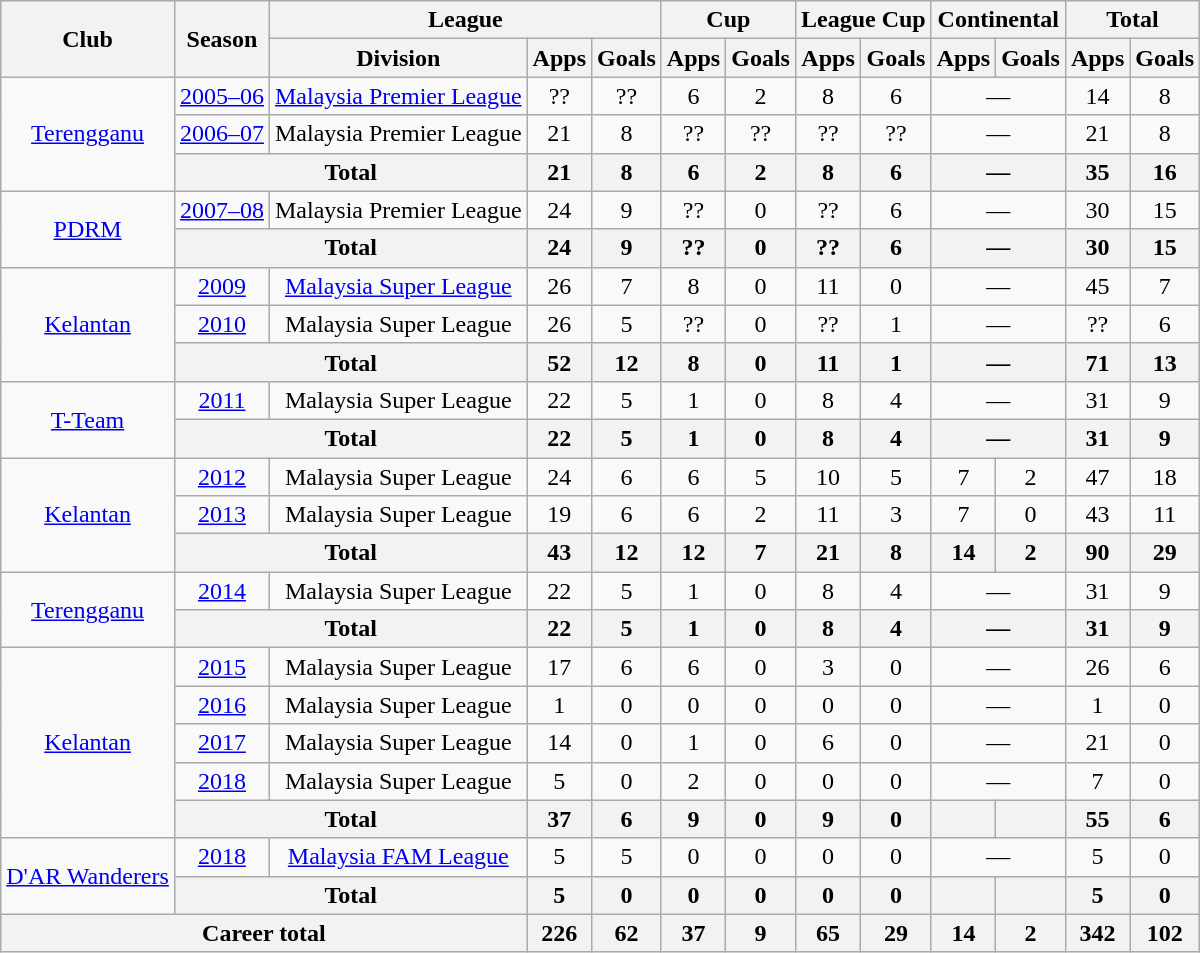<table class=wikitable style="text-align:center">
<tr>
<th rowspan=2>Club</th>
<th rowspan=2>Season</th>
<th colspan=3>League</th>
<th colspan=2>Cup</th>
<th colspan=2>League Cup</th>
<th colspan=2>Continental</th>
<th colspan=2>Total</th>
</tr>
<tr>
<th>Division</th>
<th>Apps</th>
<th>Goals</th>
<th>Apps</th>
<th>Goals</th>
<th>Apps</th>
<th>Goals</th>
<th>Apps</th>
<th>Goals</th>
<th>Apps</th>
<th>Goals</th>
</tr>
<tr>
<td rowspan="3"><a href='#'>Terengganu</a></td>
<td><a href='#'>2005–06</a></td>
<td><a href='#'>Malaysia Premier League</a></td>
<td>??</td>
<td>??</td>
<td>6</td>
<td>2</td>
<td>8</td>
<td>6</td>
<td colspan="2">—</td>
<td>14</td>
<td>8</td>
</tr>
<tr>
<td><a href='#'>2006–07</a></td>
<td>Malaysia Premier League</td>
<td>21</td>
<td>8</td>
<td>??</td>
<td>??</td>
<td>??</td>
<td>??</td>
<td colspan="2">—</td>
<td>21</td>
<td>8</td>
</tr>
<tr>
<th colspan="2">Total</th>
<th>21</th>
<th>8</th>
<th>6</th>
<th>2</th>
<th>8</th>
<th>6</th>
<th colspan="2">—</th>
<th>35</th>
<th>16</th>
</tr>
<tr>
<td rowspan="2"><a href='#'>PDRM</a></td>
<td><a href='#'>2007–08</a></td>
<td>Malaysia Premier League</td>
<td>24</td>
<td>9</td>
<td>??</td>
<td>0</td>
<td>??</td>
<td>6</td>
<td colspan="2">—</td>
<td>30</td>
<td>15</td>
</tr>
<tr>
<th colspan="2">Total</th>
<th>24</th>
<th>9</th>
<th>??</th>
<th>0</th>
<th>??</th>
<th>6</th>
<th colspan="2">—</th>
<th>30</th>
<th>15</th>
</tr>
<tr>
<td rowspan="3"><a href='#'>Kelantan</a></td>
<td><a href='#'>2009</a></td>
<td><a href='#'>Malaysia Super League</a></td>
<td>26</td>
<td>7</td>
<td>8</td>
<td>0</td>
<td>11</td>
<td>0</td>
<td colspan="2">—</td>
<td>45</td>
<td>7</td>
</tr>
<tr>
<td><a href='#'>2010</a></td>
<td>Malaysia Super League</td>
<td>26</td>
<td>5</td>
<td>??</td>
<td>0</td>
<td>??</td>
<td>1</td>
<td colspan="2">—</td>
<td>??</td>
<td>6</td>
</tr>
<tr>
<th colspan="2">Total</th>
<th>52</th>
<th>12</th>
<th>8</th>
<th>0</th>
<th>11</th>
<th>1</th>
<th colspan="2">—</th>
<th>71</th>
<th>13</th>
</tr>
<tr>
<td rowspan="2"><a href='#'>T-Team</a></td>
<td><a href='#'>2011</a></td>
<td>Malaysia Super League</td>
<td>22</td>
<td>5</td>
<td>1</td>
<td>0</td>
<td>8</td>
<td>4</td>
<td colspan="2">—</td>
<td>31</td>
<td>9</td>
</tr>
<tr>
<th colspan="2">Total</th>
<th>22</th>
<th>5</th>
<th>1</th>
<th>0</th>
<th>8</th>
<th>4</th>
<th colspan="2">—</th>
<th>31</th>
<th>9</th>
</tr>
<tr>
<td rowspan="3"><a href='#'>Kelantan</a></td>
<td><a href='#'>2012</a></td>
<td>Malaysia Super League</td>
<td>24</td>
<td>6</td>
<td>6</td>
<td>5</td>
<td>10</td>
<td>5</td>
<td>7</td>
<td>2</td>
<td>47</td>
<td>18</td>
</tr>
<tr>
<td><a href='#'>2013</a></td>
<td>Malaysia Super League</td>
<td>19</td>
<td>6</td>
<td>6</td>
<td>2</td>
<td>11</td>
<td>3</td>
<td>7</td>
<td>0</td>
<td>43</td>
<td>11</td>
</tr>
<tr>
<th colspan="2">Total</th>
<th>43</th>
<th>12</th>
<th>12</th>
<th>7</th>
<th>21</th>
<th>8</th>
<th>14</th>
<th>2</th>
<th>90</th>
<th>29</th>
</tr>
<tr>
<td rowspan="2"><a href='#'>Terengganu</a></td>
<td><a href='#'>2014</a></td>
<td>Malaysia Super League</td>
<td>22</td>
<td>5</td>
<td>1</td>
<td>0</td>
<td>8</td>
<td>4</td>
<td colspan="2">—</td>
<td>31</td>
<td>9</td>
</tr>
<tr>
<th colspan="2">Total</th>
<th>22</th>
<th>5</th>
<th>1</th>
<th>0</th>
<th>8</th>
<th>4</th>
<th colspan="2">—</th>
<th>31</th>
<th>9</th>
</tr>
<tr>
<td rowspan="5"><a href='#'>Kelantan</a></td>
<td><a href='#'>2015</a></td>
<td>Malaysia Super League</td>
<td>17</td>
<td>6</td>
<td>6</td>
<td>0</td>
<td>3</td>
<td>0</td>
<td colspan="2">—</td>
<td>26</td>
<td>6</td>
</tr>
<tr>
<td><a href='#'>2016</a></td>
<td>Malaysia Super League</td>
<td>1</td>
<td>0</td>
<td>0</td>
<td>0</td>
<td>0</td>
<td>0</td>
<td colspan="2">—</td>
<td>1</td>
<td>0</td>
</tr>
<tr>
<td><a href='#'>2017</a></td>
<td>Malaysia Super League</td>
<td>14</td>
<td>0</td>
<td>1</td>
<td>0</td>
<td>6</td>
<td>0</td>
<td colspan="2">—</td>
<td>21</td>
<td>0</td>
</tr>
<tr>
<td><a href='#'>2018</a></td>
<td>Malaysia Super League</td>
<td>5</td>
<td>0</td>
<td>2</td>
<td>0</td>
<td>0</td>
<td>0</td>
<td colspan="2">—</td>
<td>7</td>
<td>0</td>
</tr>
<tr>
<th colspan="2">Total</th>
<th>37</th>
<th>6</th>
<th>9</th>
<th>0</th>
<th>9</th>
<th>0</th>
<th></th>
<th></th>
<th>55</th>
<th>6</th>
</tr>
<tr>
<td rowspan="2"><a href='#'>D'AR Wanderers</a></td>
<td><a href='#'>2018</a></td>
<td><a href='#'>Malaysia FAM League</a></td>
<td>5</td>
<td>5</td>
<td>0</td>
<td>0</td>
<td>0</td>
<td>0</td>
<td colspan="2">—</td>
<td>5</td>
<td>0</td>
</tr>
<tr>
<th colspan="2">Total</th>
<th>5</th>
<th>0</th>
<th>0</th>
<th>0</th>
<th>0</th>
<th>0</th>
<th></th>
<th></th>
<th>5</th>
<th>0</th>
</tr>
<tr>
<th colspan="3">Career total</th>
<th>226</th>
<th>62</th>
<th>37</th>
<th>9</th>
<th>65</th>
<th>29</th>
<th>14</th>
<th>2</th>
<th>342</th>
<th>102</th>
</tr>
</table>
